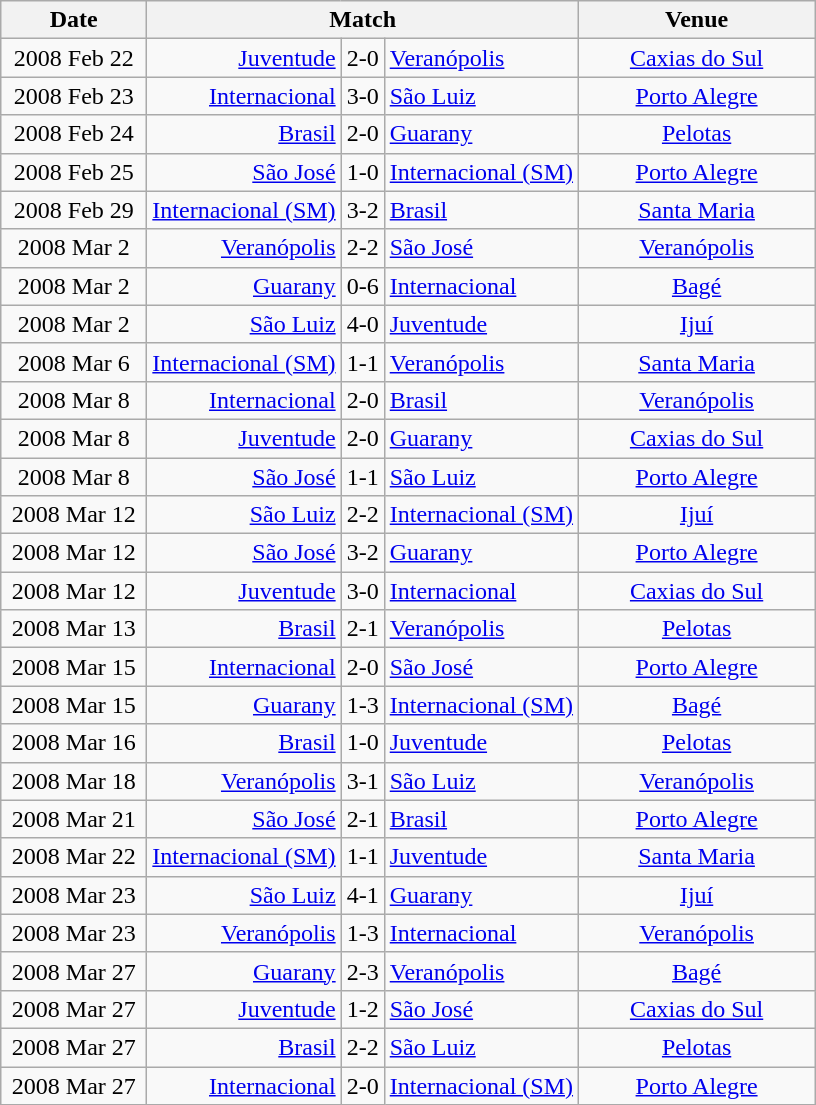<table class="wikitable" style="text-align: center; float:left; margin-right:1em;">
<tr>
<th align=center width=90>Date</th>
<th colspan=3>Match</th>
<th width=150>Venue</th>
</tr>
<tr>
<td>2008 Feb 22</td>
<td align=right><a href='#'>Juventude</a></td>
<td>2-0</td>
<td align=left><a href='#'>Veranópolis</a></td>
<td><a href='#'>Caxias do Sul</a></td>
</tr>
<tr>
<td>2008 Feb 23</td>
<td align=right><a href='#'>Internacional</a></td>
<td>3-0</td>
<td align=left><a href='#'>São Luiz</a></td>
<td><a href='#'>Porto Alegre</a></td>
</tr>
<tr>
<td>2008 Feb 24</td>
<td align=right><a href='#'>Brasil</a></td>
<td>2-0</td>
<td align=left><a href='#'>Guarany</a></td>
<td><a href='#'>Pelotas</a></td>
</tr>
<tr>
<td>2008 Feb 25</td>
<td align=right><a href='#'>São José</a></td>
<td>1-0</td>
<td align=left><a href='#'>Internacional (SM)</a></td>
<td><a href='#'>Porto Alegre</a></td>
</tr>
<tr>
<td>2008 Feb 29</td>
<td align=right><a href='#'>Internacional (SM)</a></td>
<td>3-2</td>
<td align=left><a href='#'>Brasil</a></td>
<td><a href='#'>Santa Maria</a></td>
</tr>
<tr>
<td>2008 Mar 2</td>
<td align=right><a href='#'>Veranópolis</a></td>
<td>2-2</td>
<td align=left><a href='#'>São José</a></td>
<td><a href='#'>Veranópolis</a></td>
</tr>
<tr>
<td>2008 Mar 2</td>
<td align=right><a href='#'>Guarany</a></td>
<td>0-6</td>
<td align=left><a href='#'>Internacional</a></td>
<td><a href='#'>Bagé</a></td>
</tr>
<tr>
<td>2008 Mar 2</td>
<td align=right><a href='#'>São Luiz</a></td>
<td>4-0</td>
<td align=left><a href='#'>Juventude</a></td>
<td><a href='#'>Ijuí</a></td>
</tr>
<tr>
<td>2008 Mar 6</td>
<td align=right><a href='#'>Internacional (SM)</a></td>
<td>1-1</td>
<td align=left><a href='#'>Veranópolis</a></td>
<td><a href='#'>Santa Maria</a></td>
</tr>
<tr>
<td>2008 Mar 8</td>
<td align=right><a href='#'>Internacional</a></td>
<td>2-0</td>
<td align=left><a href='#'>Brasil</a></td>
<td><a href='#'>Veranópolis</a></td>
</tr>
<tr>
<td>2008 Mar 8</td>
<td align=right><a href='#'>Juventude</a></td>
<td>2-0</td>
<td align=left><a href='#'>Guarany</a></td>
<td><a href='#'>Caxias do Sul</a></td>
</tr>
<tr>
<td>2008 Mar 8</td>
<td align=right><a href='#'>São José</a></td>
<td>1-1</td>
<td align=left><a href='#'>São Luiz</a></td>
<td><a href='#'>Porto Alegre</a></td>
</tr>
<tr>
<td>2008 Mar 12</td>
<td align=right><a href='#'>São Luiz</a></td>
<td>2-2</td>
<td align=left><a href='#'>Internacional (SM)</a></td>
<td><a href='#'>Ijuí</a></td>
</tr>
<tr>
<td>2008 Mar 12</td>
<td align=right><a href='#'>São José</a></td>
<td>3-2</td>
<td align=left><a href='#'>Guarany</a></td>
<td><a href='#'>Porto Alegre</a></td>
</tr>
<tr>
<td>2008 Mar 12</td>
<td align=right><a href='#'>Juventude</a></td>
<td>3-0</td>
<td align=left><a href='#'>Internacional</a></td>
<td><a href='#'>Caxias do Sul</a></td>
</tr>
<tr>
<td>2008 Mar 13</td>
<td align=right><a href='#'>Brasil</a></td>
<td>2-1</td>
<td align=left><a href='#'>Veranópolis</a></td>
<td><a href='#'>Pelotas</a></td>
</tr>
<tr>
<td>2008 Mar 15</td>
<td align=right><a href='#'>Internacional</a></td>
<td>2-0</td>
<td align=left><a href='#'>São José</a></td>
<td><a href='#'>Porto Alegre</a></td>
</tr>
<tr>
<td>2008 Mar 15</td>
<td align=right><a href='#'>Guarany</a></td>
<td>1-3</td>
<td align=left><a href='#'>Internacional (SM)</a></td>
<td><a href='#'>Bagé</a></td>
</tr>
<tr>
<td>2008 Mar 16</td>
<td align=right><a href='#'>Brasil</a></td>
<td>1-0</td>
<td align=left><a href='#'>Juventude</a></td>
<td><a href='#'>Pelotas</a></td>
</tr>
<tr>
<td>2008 Mar 18</td>
<td align=right><a href='#'>Veranópolis</a></td>
<td>3-1</td>
<td align=left><a href='#'>São Luiz</a></td>
<td><a href='#'>Veranópolis</a></td>
</tr>
<tr>
<td>2008 Mar 21</td>
<td align=right><a href='#'>São José</a></td>
<td>2-1</td>
<td align=left><a href='#'>Brasil</a></td>
<td><a href='#'>Porto Alegre</a></td>
</tr>
<tr>
<td>2008 Mar 22</td>
<td align=right><a href='#'>Internacional (SM)</a></td>
<td>1-1</td>
<td align=left><a href='#'>Juventude</a></td>
<td><a href='#'>Santa Maria</a></td>
</tr>
<tr>
<td>2008 Mar 23</td>
<td align=right><a href='#'>São Luiz</a></td>
<td>4-1</td>
<td align=left><a href='#'>Guarany</a></td>
<td><a href='#'>Ijuí</a></td>
</tr>
<tr>
<td>2008 Mar 23</td>
<td align=right><a href='#'>Veranópolis</a></td>
<td>1-3</td>
<td align=left><a href='#'>Internacional</a></td>
<td><a href='#'>Veranópolis</a></td>
</tr>
<tr>
<td>2008 Mar 27</td>
<td align=right><a href='#'>Guarany</a></td>
<td>2-3</td>
<td align=left><a href='#'>Veranópolis</a></td>
<td><a href='#'>Bagé</a></td>
</tr>
<tr>
<td>2008 Mar 27</td>
<td align=right><a href='#'>Juventude</a></td>
<td>1-2</td>
<td align=left><a href='#'>São José</a></td>
<td><a href='#'>Caxias do Sul</a></td>
</tr>
<tr>
<td>2008 Mar 27</td>
<td align=right><a href='#'>Brasil</a></td>
<td>2-2</td>
<td align=left><a href='#'>São Luiz</a></td>
<td><a href='#'>Pelotas</a></td>
</tr>
<tr>
<td>2008 Mar 27</td>
<td align=right><a href='#'>Internacional</a></td>
<td>2-0</td>
<td align=left><a href='#'>Internacional (SM)</a></td>
<td><a href='#'>Porto Alegre</a></td>
</tr>
</table>
